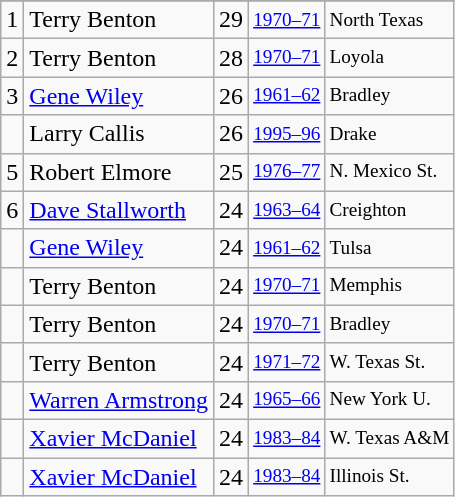<table class="wikitable">
<tr>
</tr>
<tr>
<td>1</td>
<td>Terry Benton</td>
<td>29</td>
<td style="font-size:80%;"><a href='#'>1970–71</a></td>
<td style="font-size:80%;">North Texas</td>
</tr>
<tr>
<td>2</td>
<td>Terry Benton</td>
<td>28</td>
<td style="font-size:80%;"><a href='#'>1970–71</a></td>
<td style="font-size:80%;">Loyola</td>
</tr>
<tr>
<td>3</td>
<td><a href='#'>Gene Wiley</a></td>
<td>26</td>
<td style="font-size:80%;"><a href='#'>1961–62</a></td>
<td style="font-size:80%;">Bradley</td>
</tr>
<tr>
<td></td>
<td>Larry Callis</td>
<td>26</td>
<td style="font-size:80%;"><a href='#'>1995–96</a></td>
<td style="font-size:80%;">Drake</td>
</tr>
<tr>
<td>5</td>
<td>Robert Elmore</td>
<td>25</td>
<td style="font-size:80%;"><a href='#'>1976–77</a></td>
<td style="font-size:80%;">N. Mexico St.</td>
</tr>
<tr>
<td>6</td>
<td><a href='#'>Dave Stallworth</a></td>
<td>24</td>
<td style="font-size:80%;"><a href='#'>1963–64</a></td>
<td style="font-size:80%;">Creighton</td>
</tr>
<tr>
<td></td>
<td><a href='#'>Gene Wiley</a></td>
<td>24</td>
<td style="font-size:80%;"><a href='#'>1961–62</a></td>
<td style="font-size:80%;">Tulsa</td>
</tr>
<tr>
<td></td>
<td>Terry Benton</td>
<td>24</td>
<td style="font-size:80%;"><a href='#'>1970–71</a></td>
<td style="font-size:80%;">Memphis</td>
</tr>
<tr>
<td></td>
<td>Terry Benton</td>
<td>24</td>
<td style="font-size:80%;"><a href='#'>1970–71</a></td>
<td style="font-size:80%;">Bradley</td>
</tr>
<tr>
<td></td>
<td>Terry Benton</td>
<td>24</td>
<td style="font-size:80%;"><a href='#'>1971–72</a></td>
<td style="font-size:80%;">W. Texas St.</td>
</tr>
<tr>
<td></td>
<td><a href='#'>Warren Armstrong</a></td>
<td>24</td>
<td style="font-size:80%;"><a href='#'>1965–66</a></td>
<td style="font-size:80%;">New York U.</td>
</tr>
<tr>
<td></td>
<td><a href='#'>Xavier McDaniel</a></td>
<td>24</td>
<td style="font-size:80%;"><a href='#'>1983–84</a></td>
<td style="font-size:80%;">W. Texas A&M</td>
</tr>
<tr>
<td></td>
<td><a href='#'>Xavier McDaniel</a></td>
<td>24</td>
<td style="font-size:80%;"><a href='#'>1983–84</a></td>
<td style="font-size:80%;">Illinois St.</td>
</tr>
</table>
